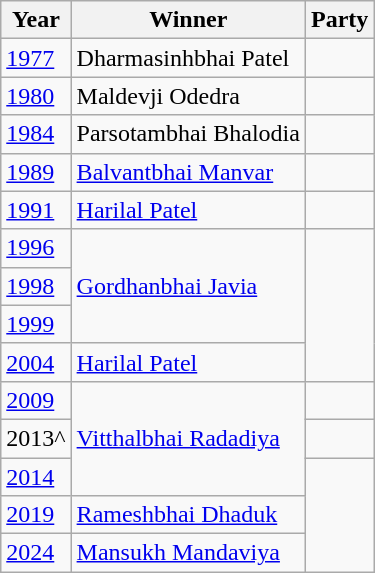<table class="wikitable sortable">
<tr>
<th>Year</th>
<th>Winner</th>
<th colspan=2>Party</th>
</tr>
<tr>
<td><a href='#'>1977</a></td>
<td>Dharmasinhbhai Patel</td>
<td></td>
</tr>
<tr>
<td><a href='#'>1980</a></td>
<td>Maldevji Odedra</td>
<td></td>
</tr>
<tr>
<td><a href='#'>1984</a></td>
<td>Parsotambhai Bhalodia</td>
<td></td>
</tr>
<tr>
<td><a href='#'>1989</a></td>
<td><a href='#'>Balvantbhai Manvar</a></td>
<td></td>
</tr>
<tr>
<td><a href='#'>1991</a></td>
<td><a href='#'>Harilal Patel</a></td>
<td></td>
</tr>
<tr>
<td><a href='#'>1996</a></td>
<td rowspan="3"><a href='#'>Gordhanbhai Javia</a></td>
</tr>
<tr>
<td><a href='#'>1998</a></td>
</tr>
<tr>
<td><a href='#'>1999</a></td>
</tr>
<tr>
<td><a href='#'>2004</a></td>
<td><a href='#'>Harilal Patel</a></td>
</tr>
<tr>
<td><a href='#'>2009</a></td>
<td rowspan="3"><a href='#'>Vitthalbhai Radadiya</a></td>
<td></td>
</tr>
<tr>
<td>2013^</td>
<td></td>
</tr>
<tr>
<td><a href='#'>2014</a></td>
</tr>
<tr>
<td><a href='#'>2019</a></td>
<td><a href='#'>Rameshbhai Dhaduk</a></td>
</tr>
<tr>
<td><a href='#'>2024</a></td>
<td><a href='#'>Mansukh Mandaviya</a></td>
</tr>
</table>
